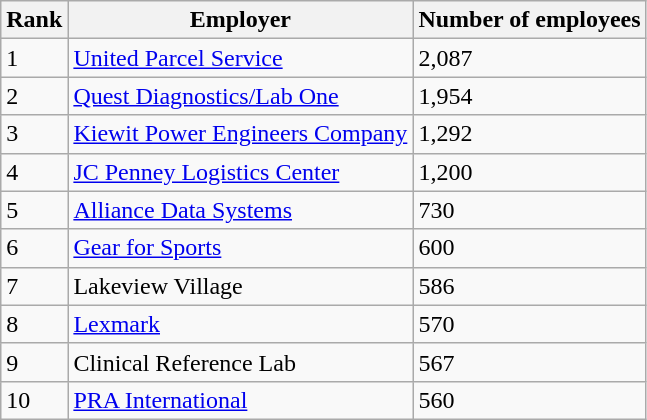<table class="wikitable">
<tr>
<th>Rank</th>
<th>Employer</th>
<th>Number of employees</th>
</tr>
<tr>
<td>1</td>
<td><a href='#'>United Parcel Service</a></td>
<td>2,087</td>
</tr>
<tr>
<td>2</td>
<td><a href='#'>Quest Diagnostics/Lab One</a></td>
<td>1,954</td>
</tr>
<tr>
<td>3</td>
<td><a href='#'>Kiewit Power Engineers Company</a></td>
<td>1,292</td>
</tr>
<tr>
<td>4</td>
<td><a href='#'>JC Penney Logistics Center</a></td>
<td>1,200</td>
</tr>
<tr>
<td>5</td>
<td><a href='#'>Alliance Data Systems</a></td>
<td>730</td>
</tr>
<tr>
<td>6</td>
<td><a href='#'>Gear for Sports</a></td>
<td>600</td>
</tr>
<tr>
<td>7</td>
<td>Lakeview Village</td>
<td>586</td>
</tr>
<tr>
<td>8</td>
<td><a href='#'>Lexmark</a></td>
<td>570</td>
</tr>
<tr>
<td>9</td>
<td>Clinical Reference Lab</td>
<td>567</td>
</tr>
<tr>
<td>10</td>
<td><a href='#'>PRA International</a></td>
<td>560</td>
</tr>
</table>
